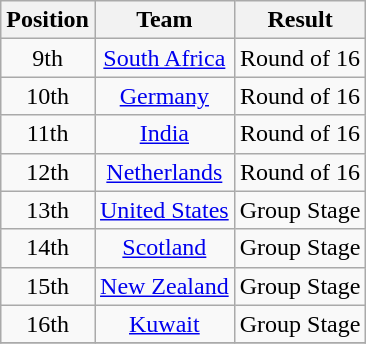<table class="wikitable" style="text-align: center;">
<tr>
<th>Position</th>
<th>Team</th>
<th>Result</th>
</tr>
<tr>
<td>9th</td>
<td> <a href='#'>South Africa</a></td>
<td>Round of 16</td>
</tr>
<tr>
<td>10th</td>
<td> <a href='#'>Germany</a></td>
<td>Round of 16</td>
</tr>
<tr>
<td>11th</td>
<td> <a href='#'>India</a></td>
<td>Round of 16</td>
</tr>
<tr>
<td>12th</td>
<td> <a href='#'>Netherlands</a></td>
<td>Round of 16</td>
</tr>
<tr>
<td>13th</td>
<td> <a href='#'>United States</a></td>
<td>Group Stage</td>
</tr>
<tr>
<td>14th</td>
<td> <a href='#'>Scotland</a></td>
<td>Group Stage</td>
</tr>
<tr>
<td>15th</td>
<td> <a href='#'>New Zealand</a></td>
<td>Group Stage</td>
</tr>
<tr>
<td>16th</td>
<td> <a href='#'>Kuwait</a></td>
<td>Group Stage</td>
</tr>
<tr>
</tr>
</table>
